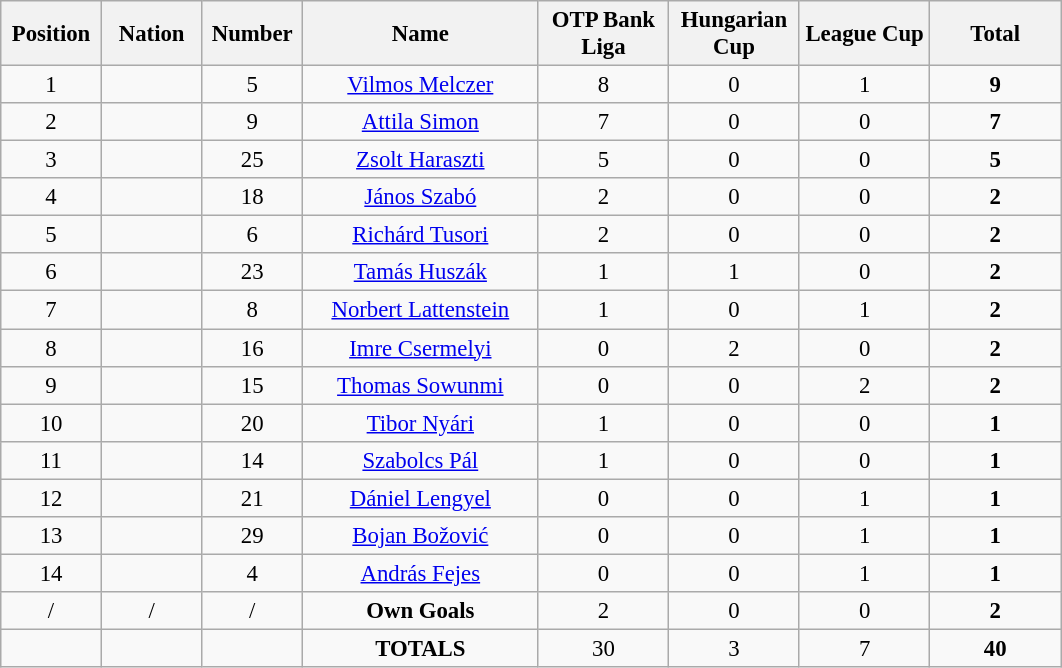<table class="wikitable" style="font-size: 95%; text-align: center;">
<tr>
<th width=60>Position</th>
<th width=60>Nation</th>
<th width=60>Number</th>
<th width=150>Name</th>
<th width=80>OTP Bank Liga</th>
<th width=80>Hungarian Cup</th>
<th width=80>League Cup</th>
<th width=80>Total</th>
</tr>
<tr>
<td>1</td>
<td></td>
<td>5</td>
<td><a href='#'>Vilmos Melczer</a></td>
<td>8</td>
<td>0</td>
<td>1</td>
<td><strong>9</strong></td>
</tr>
<tr>
<td>2</td>
<td></td>
<td>9</td>
<td><a href='#'>Attila Simon</a></td>
<td>7</td>
<td>0</td>
<td>0</td>
<td><strong>7</strong></td>
</tr>
<tr>
<td>3</td>
<td></td>
<td>25</td>
<td><a href='#'>Zsolt Haraszti</a></td>
<td>5</td>
<td>0</td>
<td>0</td>
<td><strong>5</strong></td>
</tr>
<tr>
<td>4</td>
<td></td>
<td>18</td>
<td><a href='#'>János Szabó</a></td>
<td>2</td>
<td>0</td>
<td>0</td>
<td><strong>2</strong></td>
</tr>
<tr>
<td>5</td>
<td></td>
<td>6</td>
<td><a href='#'>Richárd Tusori</a></td>
<td>2</td>
<td>0</td>
<td>0</td>
<td><strong>2</strong></td>
</tr>
<tr>
<td>6</td>
<td></td>
<td>23</td>
<td><a href='#'>Tamás Huszák</a></td>
<td>1</td>
<td>1</td>
<td>0</td>
<td><strong>2</strong></td>
</tr>
<tr>
<td>7</td>
<td></td>
<td>8</td>
<td><a href='#'>Norbert Lattenstein</a></td>
<td>1</td>
<td>0</td>
<td>1</td>
<td><strong>2</strong></td>
</tr>
<tr>
<td>8</td>
<td></td>
<td>16</td>
<td><a href='#'>Imre Csermelyi</a></td>
<td>0</td>
<td>2</td>
<td>0</td>
<td><strong>2</strong></td>
</tr>
<tr>
<td>9</td>
<td> </td>
<td>15</td>
<td><a href='#'>Thomas Sowunmi</a></td>
<td>0</td>
<td>0</td>
<td>2</td>
<td><strong>2</strong></td>
</tr>
<tr>
<td>10</td>
<td></td>
<td>20</td>
<td><a href='#'>Tibor Nyári</a></td>
<td>1</td>
<td>0</td>
<td>0</td>
<td><strong>1</strong></td>
</tr>
<tr>
<td>11</td>
<td></td>
<td>14</td>
<td><a href='#'>Szabolcs Pál</a></td>
<td>1</td>
<td>0</td>
<td>0</td>
<td><strong>1</strong></td>
</tr>
<tr>
<td>12</td>
<td></td>
<td>21</td>
<td><a href='#'>Dániel Lengyel</a></td>
<td>0</td>
<td>0</td>
<td>1</td>
<td><strong>1</strong></td>
</tr>
<tr>
<td>13</td>
<td></td>
<td>29</td>
<td><a href='#'>Bojan Božović</a></td>
<td>0</td>
<td>0</td>
<td>1</td>
<td><strong>1</strong></td>
</tr>
<tr>
<td>14</td>
<td></td>
<td>4</td>
<td><a href='#'>András Fejes</a></td>
<td>0</td>
<td>0</td>
<td>1</td>
<td><strong>1</strong></td>
</tr>
<tr>
<td>/</td>
<td>/</td>
<td>/</td>
<td><strong>Own Goals</strong></td>
<td>2</td>
<td>0</td>
<td>0</td>
<td><strong>2</strong></td>
</tr>
<tr>
<td></td>
<td></td>
<td></td>
<td><strong>TOTALS</strong></td>
<td>30</td>
<td>3</td>
<td>7</td>
<td><strong>40</strong></td>
</tr>
</table>
